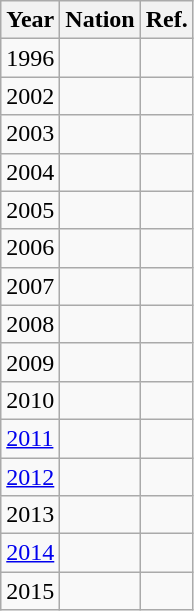<table class="wikitable">
<tr>
<th>Year</th>
<th>Nation</th>
<th>Ref.</th>
</tr>
<tr>
<td>1996</td>
<td></td>
<td></td>
</tr>
<tr>
<td>2002</td>
<td></td>
<td></td>
</tr>
<tr>
<td>2003</td>
<td></td>
<td></td>
</tr>
<tr>
<td>2004</td>
<td></td>
<td></td>
</tr>
<tr>
<td>2005</td>
<td></td>
<td></td>
</tr>
<tr>
<td>2006</td>
<td></td>
<td></td>
</tr>
<tr>
<td>2007</td>
<td><br></td>
<td></td>
</tr>
<tr>
<td>2008</td>
<td><br></td>
<td></td>
</tr>
<tr>
<td>2009</td>
<td></td>
<td></td>
</tr>
<tr>
<td>2010</td>
<td></td>
<td></td>
</tr>
<tr>
<td><a href='#'>2011</a></td>
<td></td>
<td></td>
</tr>
<tr>
<td><a href='#'>2012</a></td>
<td></td>
<td></td>
</tr>
<tr>
<td>2013</td>
<td></td>
<td></td>
</tr>
<tr>
<td><a href='#'>2014</a></td>
<td></td>
<td></td>
</tr>
<tr>
<td>2015</td>
<td></td>
<td></td>
</tr>
</table>
